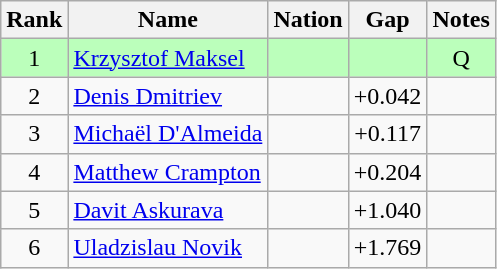<table class="wikitable sortable" style="text-align:center">
<tr>
<th>Rank</th>
<th>Name</th>
<th>Nation</th>
<th>Gap</th>
<th>Notes</th>
</tr>
<tr bgcolor=bbffbb>
<td>1</td>
<td align=left><a href='#'>Krzysztof Maksel</a></td>
<td align=left></td>
<td></td>
<td>Q</td>
</tr>
<tr>
<td>2</td>
<td align=left><a href='#'>Denis Dmitriev</a></td>
<td align=left></td>
<td>+0.042</td>
<td></td>
</tr>
<tr>
<td>3</td>
<td align=left><a href='#'>Michaël D'Almeida</a></td>
<td align=left></td>
<td>+0.117</td>
<td></td>
</tr>
<tr>
<td>4</td>
<td align=left><a href='#'>Matthew Crampton</a></td>
<td align=left></td>
<td>+0.204</td>
<td></td>
</tr>
<tr>
<td>5</td>
<td align=left><a href='#'>Davit Askurava</a></td>
<td align=left></td>
<td>+1.040</td>
<td></td>
</tr>
<tr>
<td>6</td>
<td align=left><a href='#'>Uladzislau Novik</a></td>
<td align=left></td>
<td>+1.769</td>
<td></td>
</tr>
</table>
